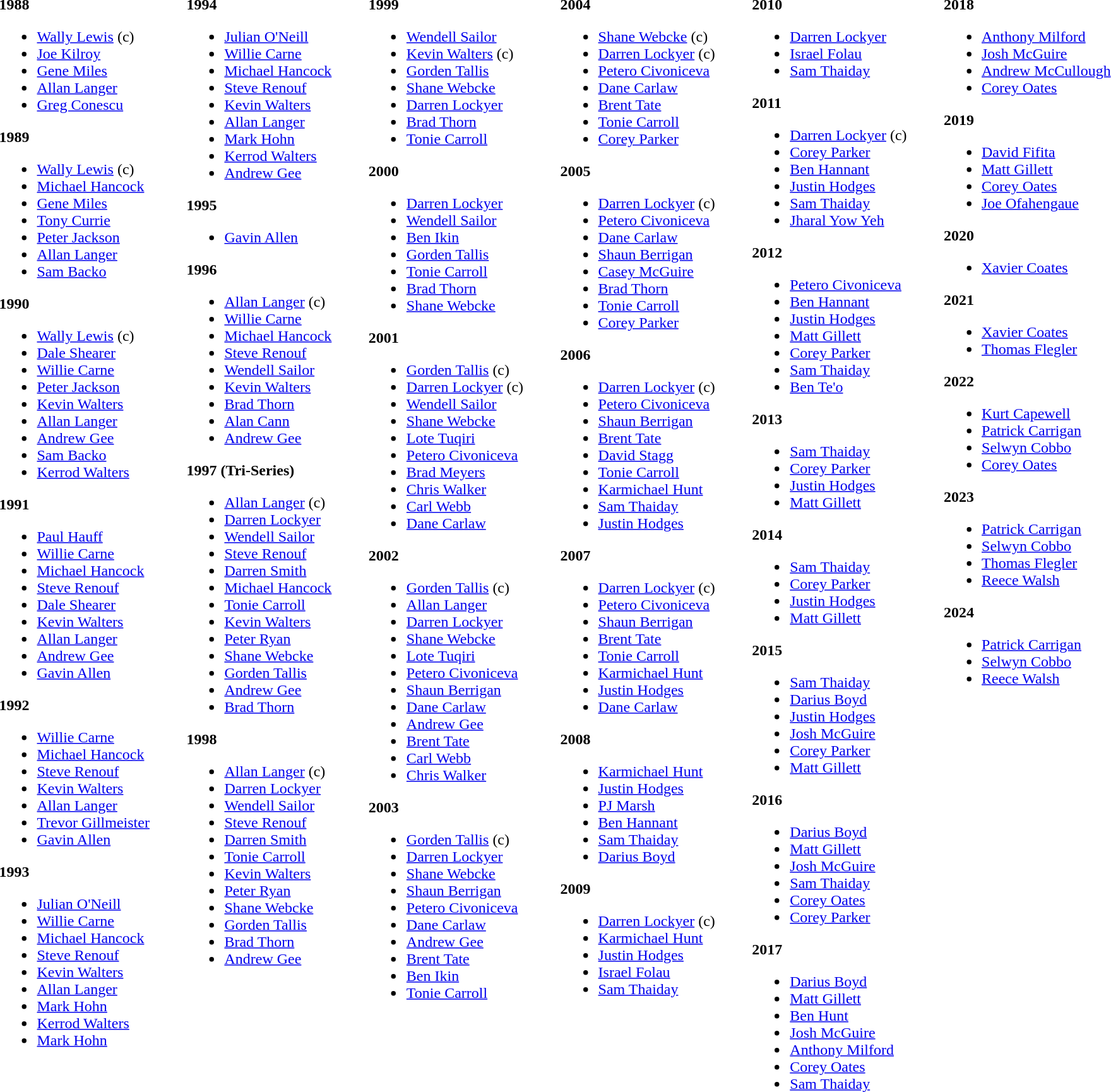<table class="toccolours" style="border-collapse: collapse;">
<tr>
<td colspan=7 align="right"></td>
</tr>
<tr>
<td valign="top"><br><strong>1988</strong><ul><li><a href='#'>Wally Lewis</a> (c)</li><li><a href='#'>Joe Kilroy</a></li><li><a href='#'>Gene Miles</a></li><li><a href='#'>Allan Langer</a></li><li><a href='#'>Greg Conescu</a></li></ul><strong>1989</strong><ul><li><a href='#'>Wally Lewis</a> (c)</li><li><a href='#'>Michael Hancock</a></li><li><a href='#'>Gene Miles</a></li><li><a href='#'>Tony Currie</a></li><li><a href='#'>Peter Jackson</a></li><li><a href='#'>Allan Langer</a></li><li><a href='#'>Sam Backo</a></li></ul><strong>1990</strong><ul><li><a href='#'>Wally Lewis</a> (c)</li><li><a href='#'>Dale Shearer</a></li><li><a href='#'>Willie Carne</a></li><li><a href='#'>Peter Jackson</a></li><li><a href='#'>Kevin Walters</a></li><li><a href='#'>Allan Langer</a></li><li><a href='#'>Andrew Gee</a></li><li><a href='#'>Sam Backo</a></li><li><a href='#'>Kerrod Walters</a></li></ul><strong>1991</strong><ul><li><a href='#'>Paul Hauff</a></li><li><a href='#'>Willie Carne</a></li><li><a href='#'>Michael Hancock</a></li><li><a href='#'>Steve Renouf</a></li><li><a href='#'>Dale Shearer</a></li><li><a href='#'>Kevin Walters</a></li><li><a href='#'>Allan Langer</a></li><li><a href='#'>Andrew Gee</a></li><li><a href='#'>Gavin Allen</a></li></ul><strong>1992</strong><ul><li><a href='#'>Willie Carne</a></li><li><a href='#'>Michael Hancock</a></li><li><a href='#'>Steve Renouf</a></li><li><a href='#'>Kevin Walters</a></li><li><a href='#'>Allan Langer</a></li><li><a href='#'>Trevor Gillmeister</a></li><li><a href='#'>Gavin Allen</a></li></ul><strong>1993</strong><ul><li><a href='#'>Julian O'Neill</a></li><li><a href='#'>Willie Carne</a></li><li><a href='#'>Michael Hancock</a></li><li><a href='#'>Steve Renouf</a></li><li><a href='#'>Kevin Walters</a></li><li><a href='#'>Allan Langer</a></li><li><a href='#'>Mark Hohn</a></li><li><a href='#'>Kerrod Walters</a></li><li><a href='#'>Mark Hohn</a></li></ul></td>
<td width="35"> </td>
<td valign="top"><br><strong>1994</strong><ul><li><a href='#'>Julian O'Neill</a></li><li><a href='#'>Willie Carne</a></li><li><a href='#'>Michael Hancock</a></li><li><a href='#'>Steve Renouf</a></li><li><a href='#'>Kevin Walters</a></li><li><a href='#'>Allan Langer</a></li><li><a href='#'>Mark Hohn</a></li><li><a href='#'>Kerrod Walters</a></li><li><a href='#'>Andrew Gee</a></li></ul><strong>1995</strong><ul><li><a href='#'>Gavin Allen</a></li></ul><strong>1996</strong><ul><li><a href='#'>Allan Langer</a> (c)</li><li><a href='#'>Willie Carne</a></li><li><a href='#'>Michael Hancock</a></li><li><a href='#'>Steve Renouf</a></li><li><a href='#'>Wendell Sailor</a></li><li><a href='#'>Kevin Walters</a></li><li><a href='#'>Brad Thorn</a></li><li><a href='#'>Alan Cann</a></li><li><a href='#'>Andrew Gee</a></li></ul><strong>1997 (Tri-Series)</strong><ul><li><a href='#'>Allan Langer</a> (c)</li><li><a href='#'>Darren Lockyer</a></li><li><a href='#'>Wendell Sailor</a></li><li><a href='#'>Steve Renouf</a></li><li><a href='#'>Darren Smith</a></li><li><a href='#'>Michael Hancock</a></li><li><a href='#'>Tonie Carroll</a></li><li><a href='#'>Kevin Walters</a></li><li><a href='#'>Peter Ryan</a></li><li><a href='#'>Shane Webcke</a></li><li><a href='#'>Gorden Tallis</a></li><li><a href='#'>Andrew Gee</a></li><li><a href='#'>Brad Thorn</a></li></ul><strong>1998</strong><ul><li><a href='#'>Allan Langer</a> (c)</li><li><a href='#'>Darren Lockyer</a></li><li><a href='#'>Wendell Sailor</a></li><li><a href='#'>Steve Renouf</a></li><li><a href='#'>Darren Smith</a></li><li><a href='#'>Tonie Carroll</a></li><li><a href='#'>Kevin Walters</a></li><li><a href='#'>Peter Ryan</a></li><li><a href='#'>Shane Webcke</a></li><li><a href='#'>Gorden Tallis</a></li><li><a href='#'>Brad Thorn</a></li><li><a href='#'>Andrew Gee</a></li></ul></td>
<td width="35"> </td>
<td valign="top"><br><strong>1999</strong><ul><li><a href='#'>Wendell Sailor</a></li><li><a href='#'>Kevin Walters</a> (c)</li><li><a href='#'>Gorden Tallis</a></li><li><a href='#'>Shane Webcke</a></li><li><a href='#'>Darren Lockyer</a></li><li><a href='#'>Brad Thorn</a></li><li><a href='#'>Tonie Carroll</a></li></ul><strong>2000</strong><ul><li><a href='#'>Darren Lockyer</a></li><li><a href='#'>Wendell Sailor</a></li><li><a href='#'>Ben Ikin</a></li><li><a href='#'>Gorden Tallis</a></li><li><a href='#'>Tonie Carroll</a></li><li><a href='#'>Brad Thorn</a></li><li><a href='#'>Shane Webcke</a></li></ul><strong>2001</strong><ul><li><a href='#'>Gorden Tallis</a> (c)</li><li><a href='#'>Darren Lockyer</a> (c)</li><li><a href='#'>Wendell Sailor</a></li><li><a href='#'>Shane Webcke</a></li><li><a href='#'>Lote Tuqiri</a></li><li><a href='#'>Petero Civoniceva</a></li><li><a href='#'>Brad Meyers</a></li><li><a href='#'>Chris Walker</a></li><li><a href='#'>Carl Webb</a></li><li><a href='#'>Dane Carlaw</a></li></ul><strong>2002</strong><ul><li><a href='#'>Gorden Tallis</a> (c)</li><li><a href='#'>Allan Langer</a></li><li><a href='#'>Darren Lockyer</a></li><li><a href='#'>Shane Webcke</a></li><li><a href='#'>Lote Tuqiri</a></li><li><a href='#'>Petero Civoniceva</a></li><li><a href='#'>Shaun Berrigan</a></li><li><a href='#'>Dane Carlaw</a></li><li><a href='#'>Andrew Gee</a></li><li><a href='#'>Brent Tate</a></li><li><a href='#'>Carl Webb</a></li><li><a href='#'>Chris Walker</a></li></ul><strong>2003</strong><ul><li><a href='#'>Gorden Tallis</a> (c)</li><li><a href='#'>Darren Lockyer</a></li><li><a href='#'>Shane Webcke</a></li><li><a href='#'>Shaun Berrigan</a></li><li><a href='#'>Petero Civoniceva</a></li><li><a href='#'>Dane Carlaw</a></li><li><a href='#'>Andrew Gee</a></li><li><a href='#'>Brent Tate</a></li><li><a href='#'>Ben Ikin</a></li><li><a href='#'>Tonie Carroll</a></li></ul></td>
<td width="35"> </td>
<td valign="top"><br><strong>2004</strong><ul><li><a href='#'>Shane Webcke</a> (c)</li><li><a href='#'>Darren Lockyer</a> (c)</li><li><a href='#'>Petero Civoniceva</a></li><li><a href='#'>Dane Carlaw</a></li><li><a href='#'>Brent Tate</a></li><li><a href='#'>Tonie Carroll</a></li><li><a href='#'>Corey Parker</a></li></ul><strong>2005</strong><ul><li><a href='#'>Darren Lockyer</a> (c)</li><li><a href='#'>Petero Civoniceva</a></li><li><a href='#'>Dane Carlaw</a></li><li><a href='#'>Shaun Berrigan</a></li><li><a href='#'>Casey McGuire</a></li><li><a href='#'>Brad Thorn</a></li><li><a href='#'>Tonie Carroll</a></li><li><a href='#'>Corey Parker</a></li></ul><strong>2006</strong><ul><li><a href='#'>Darren Lockyer</a> (c)</li><li><a href='#'>Petero Civoniceva</a></li><li><a href='#'>Shaun Berrigan</a></li><li><a href='#'>Brent Tate</a></li><li><a href='#'>David Stagg</a></li><li><a href='#'>Tonie Carroll</a></li><li><a href='#'>Karmichael Hunt</a></li><li><a href='#'>Sam Thaiday</a></li><li><a href='#'>Justin Hodges</a></li></ul><strong>2007</strong><ul><li><a href='#'>Darren Lockyer</a> (c)</li><li><a href='#'>Petero Civoniceva</a></li><li><a href='#'>Shaun Berrigan</a></li><li><a href='#'>Brent Tate</a></li><li><a href='#'>Tonie Carroll</a></li><li><a href='#'>Karmichael Hunt</a></li><li><a href='#'>Justin Hodges</a></li><li><a href='#'>Dane Carlaw</a></li></ul><strong>2008</strong><ul><li><a href='#'>Karmichael Hunt</a></li><li><a href='#'>Justin Hodges</a></li><li><a href='#'>PJ Marsh</a></li><li><a href='#'>Ben Hannant</a></li><li><a href='#'>Sam Thaiday</a></li><li><a href='#'>Darius Boyd</a></li></ul><strong>2009</strong><ul><li><a href='#'>Darren Lockyer</a> (c)</li><li><a href='#'>Karmichael Hunt</a></li><li><a href='#'>Justin Hodges</a></li><li><a href='#'>Israel Folau</a></li><li><a href='#'>Sam Thaiday</a></li></ul></td>
<td width="35"> </td>
<td valign="top"><br><strong>2010</strong><ul><li><a href='#'>Darren Lockyer</a></li><li><a href='#'>Israel Folau</a></li><li><a href='#'>Sam Thaiday</a></li></ul><strong>2011</strong><ul><li><a href='#'>Darren Lockyer</a> (c)</li><li><a href='#'>Corey Parker</a></li><li><a href='#'>Ben Hannant</a></li><li><a href='#'>Justin Hodges</a></li><li><a href='#'>Sam Thaiday</a></li><li><a href='#'>Jharal Yow Yeh</a></li></ul><strong>2012</strong><ul><li><a href='#'>Petero Civoniceva</a></li><li><a href='#'>Ben Hannant</a></li><li><a href='#'>Justin Hodges</a></li><li><a href='#'>Matt Gillett</a></li><li><a href='#'>Corey Parker</a></li><li><a href='#'>Sam Thaiday</a></li><li><a href='#'>Ben Te'o</a></li></ul><strong>2013</strong><ul><li><a href='#'>Sam Thaiday</a></li><li><a href='#'>Corey Parker</a></li><li><a href='#'>Justin Hodges</a></li><li><a href='#'>Matt Gillett</a></li></ul><strong>2014</strong><ul><li><a href='#'>Sam Thaiday</a></li><li><a href='#'>Corey Parker</a></li><li><a href='#'>Justin Hodges</a></li><li><a href='#'>Matt Gillett</a></li></ul><strong>2015</strong><ul><li><a href='#'>Sam Thaiday</a></li><li><a href='#'>Darius Boyd</a></li><li><a href='#'>Justin Hodges</a></li><li><a href='#'>Josh McGuire</a></li><li><a href='#'>Corey Parker</a></li><li><a href='#'>Matt Gillett</a></li></ul><strong>2016</strong><ul><li><a href='#'>Darius Boyd</a></li><li><a href='#'>Matt Gillett</a></li><li><a href='#'>Josh McGuire</a></li><li><a href='#'>Sam Thaiday</a></li><li><a href='#'>Corey Oates</a></li><li><a href='#'>Corey Parker</a></li></ul><strong>2017</strong><ul><li><a href='#'>Darius Boyd</a></li><li><a href='#'>Matt Gillett</a></li><li><a href='#'>Ben Hunt</a></li><li><a href='#'>Josh McGuire</a></li><li><a href='#'>Anthony Milford</a></li><li><a href='#'>Corey Oates</a></li><li><a href='#'>Sam Thaiday</a></li></ul></td>
<td width="35"> </td>
<td valign="top"><br><strong>2018</strong><ul><li><a href='#'>Anthony Milford</a></li><li><a href='#'>Josh McGuire</a></li><li><a href='#'>Andrew McCullough</a></li><li><a href='#'>Corey Oates</a></li></ul><strong>2019</strong><ul><li><a href='#'>David Fifita</a></li><li><a href='#'>Matt Gillett</a></li><li><a href='#'>Corey Oates</a></li><li><a href='#'>Joe Ofahengaue</a></li></ul><strong>2020</strong><ul><li><a href='#'>Xavier Coates</a></li></ul><strong>2021</strong><ul><li><a href='#'>Xavier Coates</a></li><li><a href='#'>Thomas Flegler</a></li></ul><strong>2022</strong><ul><li><a href='#'>Kurt Capewell</a></li><li><a href='#'>Patrick Carrigan</a></li><li><a href='#'>Selwyn Cobbo</a></li><li><a href='#'>Corey Oates</a></li></ul><strong>2023</strong><ul><li><a href='#'>Patrick Carrigan</a></li><li><a href='#'>Selwyn Cobbo</a></li><li><a href='#'>Thomas Flegler</a></li><li><a href='#'>Reece Walsh</a></li></ul><strong>2024</strong><ul><li><a href='#'>Patrick Carrigan</a></li><li><a href='#'>Selwyn Cobbo</a></li><li><a href='#'>Reece Walsh</a></li></ul></td>
<td width="35"> </td>
<td valign="top"></td>
</tr>
</table>
